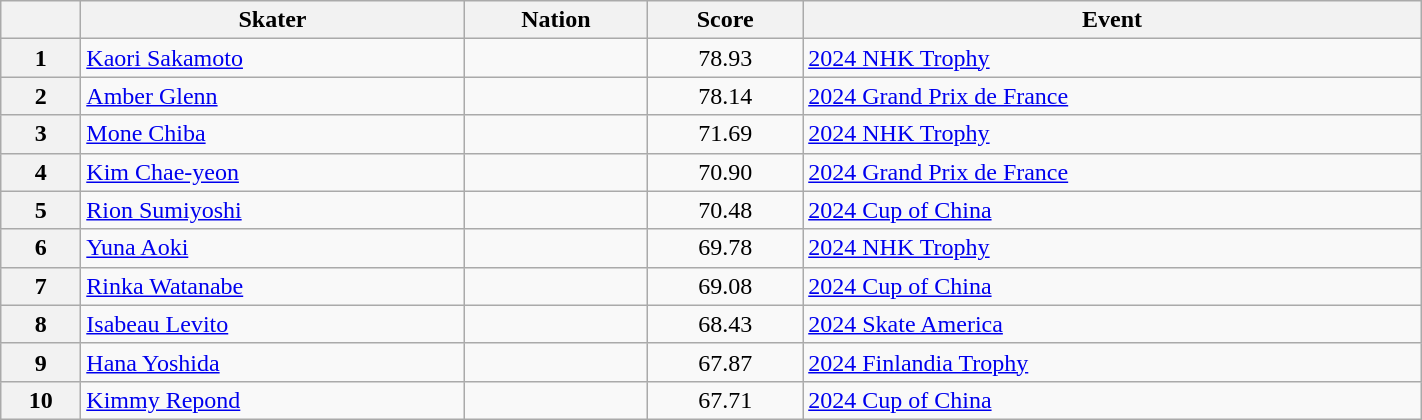<table class="wikitable sortable" style="text-align:left; width:75%">
<tr>
<th scope="col"></th>
<th scope="col">Skater</th>
<th scope="col">Nation</th>
<th scope="col">Score</th>
<th scope="col">Event</th>
</tr>
<tr>
<th scope="row">1</th>
<td><a href='#'>Kaori Sakamoto</a></td>
<td></td>
<td style="text-align:center">78.93</td>
<td><a href='#'>2024 NHK Trophy</a></td>
</tr>
<tr>
<th scope="row">2</th>
<td><a href='#'>Amber Glenn</a></td>
<td></td>
<td style="text-align:center">78.14</td>
<td><a href='#'>2024 Grand Prix de France</a></td>
</tr>
<tr>
<th scope="row">3</th>
<td><a href='#'>Mone Chiba</a></td>
<td></td>
<td style="text-align:center">71.69</td>
<td><a href='#'>2024 NHK Trophy</a></td>
</tr>
<tr>
<th scope="row">4</th>
<td><a href='#'>Kim Chae-yeon</a></td>
<td></td>
<td style="text-align:center">70.90</td>
<td><a href='#'>2024 Grand Prix de France</a></td>
</tr>
<tr>
<th scope="row">5</th>
<td><a href='#'>Rion Sumiyoshi</a></td>
<td></td>
<td style="text-align:center">70.48</td>
<td><a href='#'>2024 Cup of China</a></td>
</tr>
<tr>
<th scope="row">6</th>
<td><a href='#'>Yuna Aoki</a></td>
<td></td>
<td style="text-align:center">69.78</td>
<td><a href='#'>2024 NHK Trophy</a></td>
</tr>
<tr>
<th scope="row">7</th>
<td><a href='#'>Rinka Watanabe</a></td>
<td></td>
<td style="text-align:center">69.08</td>
<td><a href='#'>2024 Cup of China</a></td>
</tr>
<tr>
<th scope="row">8</th>
<td><a href='#'>Isabeau Levito</a></td>
<td></td>
<td style="text-align:center">68.43</td>
<td><a href='#'>2024 Skate America</a></td>
</tr>
<tr>
<th scope="row">9</th>
<td><a href='#'>Hana Yoshida</a></td>
<td></td>
<td style="text-align:center">67.87</td>
<td><a href='#'>2024 Finlandia Trophy</a></td>
</tr>
<tr>
<th scope="row">10</th>
<td><a href='#'>Kimmy Repond</a></td>
<td></td>
<td style="text-align:center">67.71</td>
<td><a href='#'>2024 Cup of China</a></td>
</tr>
</table>
